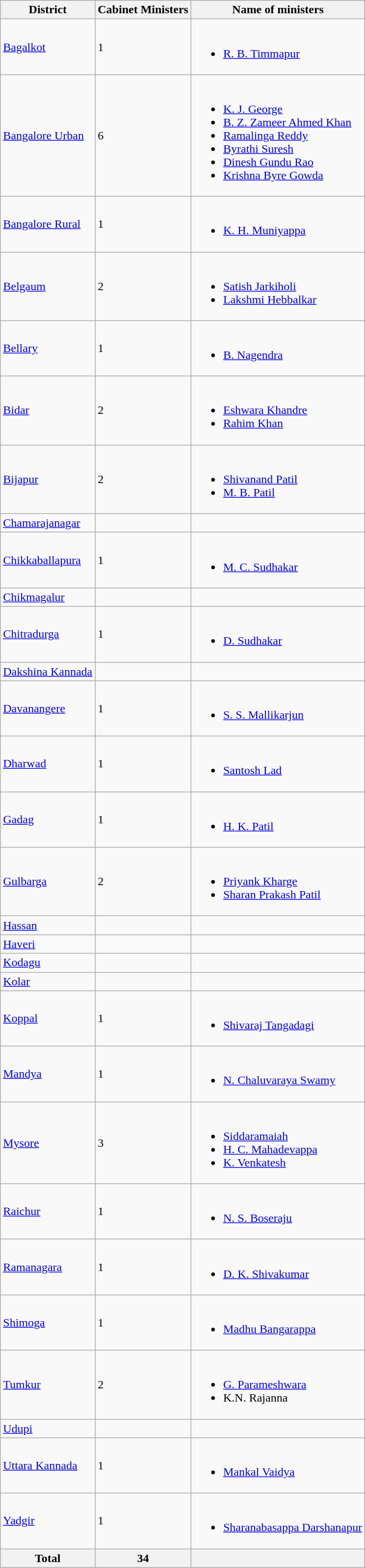<table class="wikitable sortable">
<tr>
<th>District</th>
<th>Cabinet Ministers</th>
<th>Name of ministers</th>
</tr>
<tr>
<td><a href='#'>Bagalkot</a></td>
<td>1</td>
<td><br><ul><li><a href='#'>R. B. Timmapur</a></li></ul></td>
</tr>
<tr>
<td><a href='#'>Bangalore Urban</a></td>
<td>6</td>
<td><br><ul><li><a href='#'>K. J. George</a></li><li><a href='#'>B. Z. Zameer Ahmed Khan</a></li><li><a href='#'>Ramalinga Reddy</a></li><li><a href='#'>Byrathi Suresh</a></li><li><a href='#'>Dinesh Gundu Rao</a></li><li><a href='#'>Krishna Byre Gowda</a></li></ul></td>
</tr>
<tr>
<td><a href='#'>Bangalore Rural</a></td>
<td>1</td>
<td><br><ul><li><a href='#'>K. H. Muniyappa</a></li></ul></td>
</tr>
<tr>
<td><a href='#'>Belgaum</a></td>
<td>2</td>
<td><br><ul><li><a href='#'>Satish Jarkiholi</a></li><li><a href='#'>Lakshmi Hebbalkar</a></li></ul></td>
</tr>
<tr>
<td><a href='#'>Bellary</a></td>
<td>1</td>
<td><br><ul><li><a href='#'>B. Nagendra</a></li></ul></td>
</tr>
<tr>
<td><a href='#'>Bidar</a></td>
<td>2</td>
<td><br><ul><li><a href='#'>Eshwara Khandre</a></li><li><a href='#'>Rahim Khan</a></li></ul></td>
</tr>
<tr>
<td><a href='#'>Bijapur</a></td>
<td>2</td>
<td><br><ul><li><a href='#'>Shivanand Patil</a></li><li><a href='#'>M. B. Patil</a></li></ul></td>
</tr>
<tr>
<td><a href='#'>Chamarajanagar</a></td>
<td></td>
<td></td>
</tr>
<tr>
<td><a href='#'>Chikkaballapura</a></td>
<td>1</td>
<td><br><ul><li><a href='#'>M. C. Sudhakar</a></li></ul></td>
</tr>
<tr>
<td><a href='#'>Chikmagalur</a></td>
<td></td>
<td></td>
</tr>
<tr>
<td><a href='#'>Chitradurga</a></td>
<td>1</td>
<td><br><ul><li><a href='#'>D. Sudhakar</a></li></ul></td>
</tr>
<tr>
<td><a href='#'>Dakshina Kannada</a></td>
<td></td>
<td></td>
</tr>
<tr>
<td><a href='#'>Davanangere</a></td>
<td>1</td>
<td><br><ul><li><a href='#'>S. S. Mallikarjun</a></li></ul></td>
</tr>
<tr>
<td><a href='#'>Dharwad</a></td>
<td>1</td>
<td><br><ul><li><a href='#'>Santosh Lad</a></li></ul></td>
</tr>
<tr>
<td><a href='#'>Gadag</a></td>
<td>1</td>
<td><br><ul><li><a href='#'>H. K. Patil</a></li></ul></td>
</tr>
<tr>
<td><a href='#'>Gulbarga</a></td>
<td>2</td>
<td><br><ul><li><a href='#'>Priyank Kharge</a></li><li><a href='#'>Sharan Prakash Patil</a></li></ul></td>
</tr>
<tr>
<td><a href='#'>Hassan</a></td>
<td></td>
<td></td>
</tr>
<tr>
<td><a href='#'>Haveri</a></td>
<td></td>
<td></td>
</tr>
<tr>
<td><a href='#'>Kodagu</a></td>
<td></td>
<td></td>
</tr>
<tr>
<td><a href='#'>Kolar</a></td>
<td></td>
<td></td>
</tr>
<tr>
<td><a href='#'>Koppal</a></td>
<td>1</td>
<td><br><ul><li><a href='#'>Shivaraj Tangadagi</a></li></ul></td>
</tr>
<tr>
<td><a href='#'>Mandya</a></td>
<td>1</td>
<td><br><ul><li><a href='#'>N. Chaluvaraya Swamy</a></li></ul></td>
</tr>
<tr>
<td><a href='#'>Mysore</a></td>
<td>3</td>
<td><br><ul><li><a href='#'>Siddaramaiah</a></li><li><a href='#'>H. C. Mahadevappa</a></li><li><a href='#'>K. Venkatesh</a></li></ul></td>
</tr>
<tr>
<td><a href='#'>Raichur</a></td>
<td>1</td>
<td><br><ul><li><a href='#'>N. S. Boseraju</a> </li></ul></td>
</tr>
<tr>
<td><a href='#'>Ramanagara</a></td>
<td>1</td>
<td><br><ul><li><a href='#'>D. K. Shivakumar</a></li></ul></td>
</tr>
<tr>
<td><a href='#'>Shimoga</a></td>
<td>1</td>
<td><br><ul><li><a href='#'>Madhu Bangarappa</a></li></ul></td>
</tr>
<tr>
<td><a href='#'>Tumkur</a></td>
<td>2</td>
<td><br><ul><li><a href='#'>G. Parameshwara</a></li><li>K.N. Rajanna</li></ul></td>
</tr>
<tr>
<td><a href='#'>Udupi</a></td>
<td></td>
<td></td>
</tr>
<tr>
<td><a href='#'>Uttara Kannada</a></td>
<td>1</td>
<td><br><ul><li><a href='#'>Mankal Vaidya</a></li></ul></td>
</tr>
<tr>
<td><a href='#'>Yadgir</a></td>
<td>1</td>
<td><br><ul><li><a href='#'>Sharanabasappa Darshanapur</a></li></ul></td>
</tr>
<tr>
<th><strong>Total</strong></th>
<th>34</th>
<th></th>
</tr>
</table>
